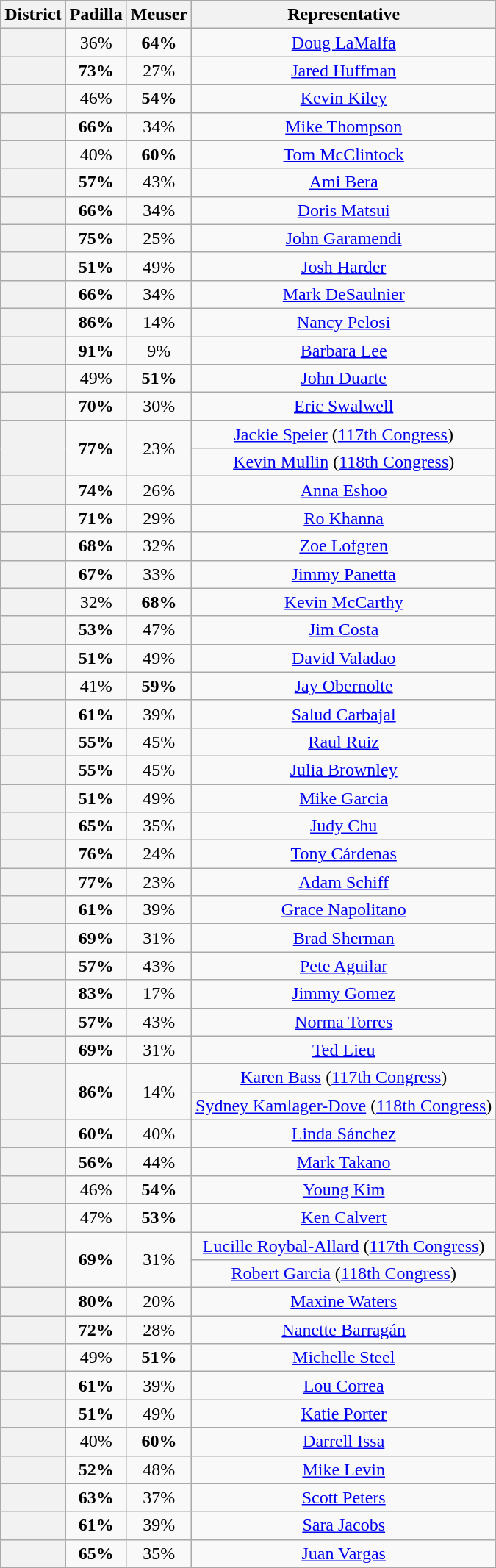<table class="wikitable sortable">
<tr>
<th>District</th>
<th>Padilla</th>
<th>Meuser</th>
<th>Representative</th>
</tr>
<tr align=center>
<th></th>
<td>36%</td>
<td><strong>64%</strong></td>
<td><a href='#'>Doug LaMalfa</a></td>
</tr>
<tr align=center>
<th></th>
<td><strong>73%</strong></td>
<td>27%</td>
<td><a href='#'>Jared Huffman</a></td>
</tr>
<tr align=center>
<th></th>
<td>46%</td>
<td><strong>54%</strong></td>
<td><a href='#'>Kevin Kiley</a></td>
</tr>
<tr align=center>
<th></th>
<td><strong>66%</strong></td>
<td>34%</td>
<td><a href='#'>Mike Thompson</a></td>
</tr>
<tr align=center>
<th></th>
<td>40%</td>
<td><strong>60%</strong></td>
<td><a href='#'>Tom McClintock</a></td>
</tr>
<tr align=center>
<th></th>
<td><strong>57%</strong></td>
<td>43%</td>
<td><a href='#'>Ami Bera</a></td>
</tr>
<tr align=center>
<th></th>
<td><strong>66%</strong></td>
<td>34%</td>
<td><a href='#'>Doris Matsui</a></td>
</tr>
<tr align=center>
<th></th>
<td><strong>75%</strong></td>
<td>25%</td>
<td><a href='#'>John Garamendi</a></td>
</tr>
<tr align=center>
<th></th>
<td><strong>51%</strong></td>
<td>49%</td>
<td><a href='#'>Josh Harder</a></td>
</tr>
<tr align=center>
<th></th>
<td><strong>66%</strong></td>
<td>34%</td>
<td><a href='#'>Mark DeSaulnier</a></td>
</tr>
<tr align=center>
<th></th>
<td><strong>86%</strong></td>
<td>14%</td>
<td><a href='#'>Nancy Pelosi</a></td>
</tr>
<tr align=center>
<th></th>
<td><strong>91%</strong></td>
<td>9%</td>
<td><a href='#'>Barbara Lee</a></td>
</tr>
<tr align=center>
<th></th>
<td>49%</td>
<td><strong>51%</strong></td>
<td><a href='#'>John Duarte</a></td>
</tr>
<tr align=center>
<th></th>
<td><strong>70%</strong></td>
<td>30%</td>
<td><a href='#'>Eric Swalwell</a></td>
</tr>
<tr align=center>
<th rowspan=2 ></th>
<td rowspan=2><strong>77%</strong></td>
<td rowspan=2>23%</td>
<td><a href='#'>Jackie Speier</a> (<a href='#'>117th Congress</a>)</td>
</tr>
<tr align=center>
<td><a href='#'>Kevin Mullin</a> (<a href='#'>118th Congress</a>)</td>
</tr>
<tr align=center>
<th></th>
<td><strong>74%</strong></td>
<td>26%</td>
<td><a href='#'>Anna Eshoo</a></td>
</tr>
<tr align=center>
<th></th>
<td><strong>71%</strong></td>
<td>29%</td>
<td><a href='#'>Ro Khanna</a></td>
</tr>
<tr align=center>
<th></th>
<td><strong>68%</strong></td>
<td>32%</td>
<td><a href='#'>Zoe Lofgren</a></td>
</tr>
<tr align=center>
<th></th>
<td><strong>67%</strong></td>
<td>33%</td>
<td><a href='#'>Jimmy Panetta</a></td>
</tr>
<tr align=center>
<th></th>
<td>32%</td>
<td><strong>68%</strong></td>
<td><a href='#'>Kevin McCarthy</a></td>
</tr>
<tr align=center>
<th></th>
<td><strong>53%</strong></td>
<td>47%</td>
<td><a href='#'>Jim Costa</a></td>
</tr>
<tr align=center>
<th></th>
<td><strong>51%</strong></td>
<td>49%</td>
<td><a href='#'>David Valadao</a></td>
</tr>
<tr align=center>
<th></th>
<td>41%</td>
<td><strong>59%</strong></td>
<td><a href='#'>Jay Obernolte</a></td>
</tr>
<tr align=center>
<th></th>
<td><strong>61%</strong></td>
<td>39%</td>
<td><a href='#'>Salud Carbajal</a></td>
</tr>
<tr align=center>
<th></th>
<td><strong>55%</strong></td>
<td>45%</td>
<td><a href='#'>Raul Ruiz</a></td>
</tr>
<tr align=center>
<th></th>
<td><strong>55%</strong></td>
<td>45%</td>
<td><a href='#'>Julia Brownley</a></td>
</tr>
<tr align=center>
<th></th>
<td><strong>51%</strong></td>
<td>49%</td>
<td><a href='#'>Mike Garcia</a></td>
</tr>
<tr align=center>
<th></th>
<td><strong>65%</strong></td>
<td>35%</td>
<td><a href='#'>Judy Chu</a></td>
</tr>
<tr align=center>
<th></th>
<td><strong>76%</strong></td>
<td>24%</td>
<td><a href='#'>Tony Cárdenas</a></td>
</tr>
<tr align=center>
<th></th>
<td><strong>77%</strong></td>
<td>23%</td>
<td><a href='#'>Adam Schiff</a></td>
</tr>
<tr align=center>
<th></th>
<td><strong>61%</strong></td>
<td>39%</td>
<td><a href='#'>Grace Napolitano</a></td>
</tr>
<tr align=center>
<th></th>
<td><strong>69%</strong></td>
<td>31%</td>
<td><a href='#'>Brad Sherman</a></td>
</tr>
<tr align=center>
<th></th>
<td><strong>57%</strong></td>
<td>43%</td>
<td><a href='#'>Pete Aguilar</a></td>
</tr>
<tr align=center>
<th></th>
<td><strong>83%</strong></td>
<td>17%</td>
<td><a href='#'>Jimmy Gomez</a></td>
</tr>
<tr align=center>
<th></th>
<td><strong>57%</strong></td>
<td>43%</td>
<td><a href='#'>Norma Torres</a></td>
</tr>
<tr align=center>
<th></th>
<td><strong>69%</strong></td>
<td>31%</td>
<td><a href='#'>Ted Lieu</a></td>
</tr>
<tr align=center>
<th rowspan=2 ></th>
<td rowspan=2><strong>86%</strong></td>
<td rowspan=2>14%</td>
<td><a href='#'>Karen Bass</a> (<a href='#'>117th Congress</a>)</td>
</tr>
<tr align=center>
<td><a href='#'>Sydney Kamlager-Dove</a> (<a href='#'>118th Congress</a>)</td>
</tr>
<tr align=center>
<th></th>
<td><strong>60%</strong></td>
<td>40%</td>
<td><a href='#'>Linda Sánchez</a></td>
</tr>
<tr align=center>
<th></th>
<td><strong>56%</strong></td>
<td>44%</td>
<td><a href='#'>Mark Takano</a></td>
</tr>
<tr align=center>
<th></th>
<td>46%</td>
<td><strong>54%</strong></td>
<td><a href='#'>Young Kim</a></td>
</tr>
<tr align=center>
<th></th>
<td>47%</td>
<td><strong>53%</strong></td>
<td><a href='#'>Ken Calvert</a></td>
</tr>
<tr align=center>
<th rowspan=2 ></th>
<td rowspan=2><strong>69%</strong></td>
<td rowspan=2>31%</td>
<td><a href='#'>Lucille Roybal-Allard</a> (<a href='#'>117th Congress</a>)</td>
</tr>
<tr align=center>
<td><a href='#'>Robert Garcia</a> (<a href='#'>118th Congress</a>)</td>
</tr>
<tr align=center>
<th></th>
<td><strong>80%</strong></td>
<td>20%</td>
<td><a href='#'>Maxine Waters</a></td>
</tr>
<tr align=center>
<th></th>
<td><strong>72%</strong></td>
<td>28%</td>
<td><a href='#'>Nanette Barragán</a></td>
</tr>
<tr align=center>
<th></th>
<td>49%</td>
<td><strong>51%</strong></td>
<td><a href='#'>Michelle Steel</a></td>
</tr>
<tr align=center>
<th></th>
<td><strong>61%</strong></td>
<td>39%</td>
<td><a href='#'>Lou Correa</a></td>
</tr>
<tr align=center>
<th></th>
<td><strong>51%</strong></td>
<td>49%</td>
<td><a href='#'>Katie Porter</a></td>
</tr>
<tr align=center>
<th></th>
<td>40%</td>
<td><strong>60%</strong></td>
<td><a href='#'>Darrell Issa</a></td>
</tr>
<tr align=center>
<th></th>
<td><strong>52%</strong></td>
<td>48%</td>
<td><a href='#'>Mike Levin</a></td>
</tr>
<tr align=center>
<th></th>
<td><strong>63%</strong></td>
<td>37%</td>
<td><a href='#'>Scott Peters</a></td>
</tr>
<tr align=center>
<th></th>
<td><strong>61%</strong></td>
<td>39%</td>
<td><a href='#'>Sara Jacobs</a></td>
</tr>
<tr align=center>
<th></th>
<td><strong>65%</strong></td>
<td>35%</td>
<td><a href='#'>Juan Vargas</a></td>
</tr>
</table>
